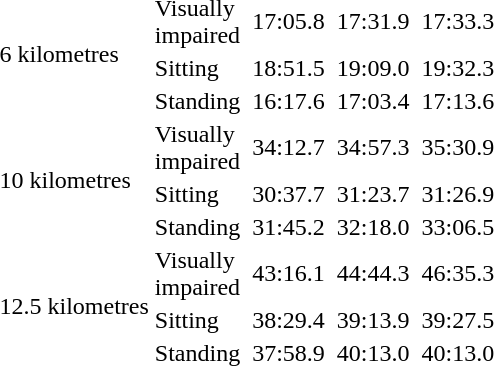<table>
<tr>
<td rowspan="3">6 kilometres<br></td>
<td>Visually<br>impaired</td>
<td></td>
<td>17:05.8</td>
<td></td>
<td>17:31.9</td>
<td></td>
<td>17:33.3</td>
</tr>
<tr>
<td>Sitting</td>
<td></td>
<td>18:51.5</td>
<td></td>
<td>19:09.0</td>
<td></td>
<td>19:32.3</td>
</tr>
<tr>
<td>Standing</td>
<td></td>
<td>16:17.6</td>
<td></td>
<td>17:03.4</td>
<td></td>
<td>17:13.6</td>
</tr>
<tr>
<td rowspan="3">10 kilometres<br></td>
<td>Visually<br>impaired</td>
<td></td>
<td>34:12.7</td>
<td></td>
<td>34:57.3</td>
<td></td>
<td>35:30.9</td>
</tr>
<tr>
<td>Sitting</td>
<td></td>
<td>30:37.7</td>
<td></td>
<td>31:23.7</td>
<td></td>
<td>31:26.9</td>
</tr>
<tr>
<td>Standing</td>
<td></td>
<td>31:45.2</td>
<td></td>
<td>32:18.0</td>
<td></td>
<td>33:06.5</td>
</tr>
<tr>
<td rowspan="3">12.5 kilometres<br></td>
<td>Visually<br>impaired</td>
<td></td>
<td>43:16.1</td>
<td></td>
<td>44:44.3</td>
<td></td>
<td>46:35.3</td>
</tr>
<tr>
<td>Sitting</td>
<td></td>
<td>38:29.4</td>
<td></td>
<td>39:13.9</td>
<td></td>
<td>39:27.5</td>
</tr>
<tr>
<td>Standing</td>
<td></td>
<td>37:58.9</td>
<td></td>
<td>40:13.0</td>
<td></td>
<td>40:13.0</td>
</tr>
</table>
